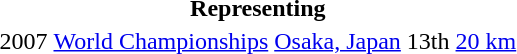<table>
<tr>
<th colspan="5">Representing </th>
</tr>
<tr>
<td>2007</td>
<td><a href='#'>World Championships</a></td>
<td><a href='#'>Osaka, Japan</a></td>
<td>13th</td>
<td><a href='#'>20 km</a></td>
</tr>
</table>
